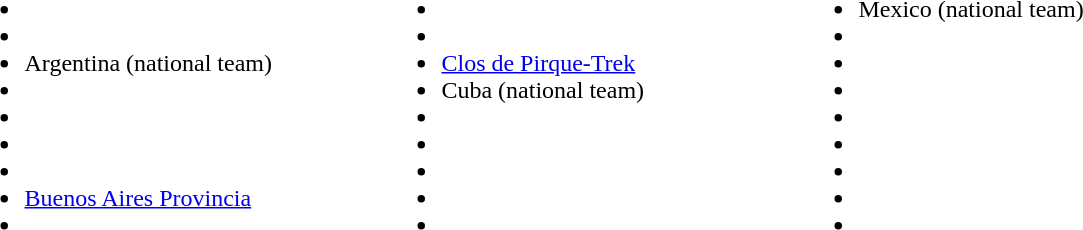<table>
<tr>
<td style="vertical-align:top; width:25%;"><br><ul><li></li><li></li><li>Argentina (national team)</li><li></li><li></li><li></li><li></li><li><a href='#'>Buenos Aires Provincia</a></li><li></li></ul></td>
<td style="vertical-align:top; width:25%;"><br><ul><li></li><li></li><li><a href='#'>Clos de Pirque-Trek</a></li><li>Cuba (national team)</li><li></li><li></li><li></li><li></li><li></li></ul></td>
<td style="vertical-align:top; width:25%;"><br><ul><li>Mexico (national team)</li><li></li><li></li><li></li><li></li><li></li><li></li><li></li><li></li></ul></td>
</tr>
</table>
